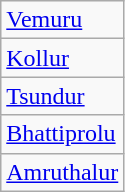<table class="wikitable sortable static-row-numbers static-row-header-hash">
<tr>
<td><a href='#'>Vemuru</a></td>
</tr>
<tr>
<td><a href='#'>Kollur</a></td>
</tr>
<tr>
<td><a href='#'>Tsundur</a></td>
</tr>
<tr>
<td><a href='#'>Bhattiprolu</a></td>
</tr>
<tr>
<td><a href='#'>Amruthalur</a></td>
</tr>
</table>
